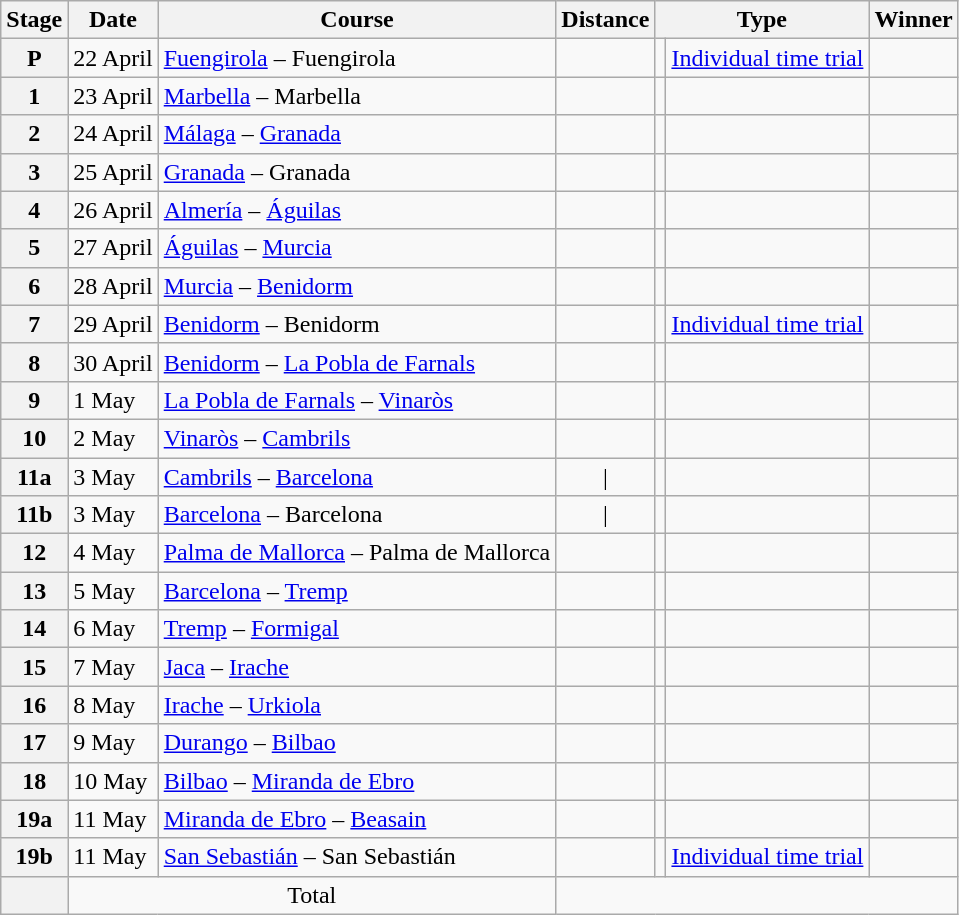<table class="wikitable">
<tr>
<th scope="col">Stage</th>
<th scope="col">Date</th>
<th scope="col">Course</th>
<th scope="col">Distance</th>
<th scope="col" colspan="2">Type</th>
<th scope="col">Winner</th>
</tr>
<tr>
<th scope="row">P</th>
<td>22 April</td>
<td><a href='#'>Fuengirola</a> – Fuengirola</td>
<td style="text-align:center;"></td>
<td></td>
<td><a href='#'>Individual time trial</a></td>
<td></td>
</tr>
<tr>
<th scope="row">1</th>
<td>23 April</td>
<td><a href='#'>Marbella</a> – Marbella</td>
<td style="text-align:center;"></td>
<td></td>
<td></td>
<td></td>
</tr>
<tr>
<th scope="row">2</th>
<td>24 April</td>
<td><a href='#'>Málaga</a> – <a href='#'>Granada</a></td>
<td style="text-align:center;"></td>
<td></td>
<td></td>
<td></td>
</tr>
<tr>
<th scope="row">3</th>
<td>25 April</td>
<td><a href='#'>Granada</a> – Granada</td>
<td style="text-align:center;"></td>
<td></td>
<td></td>
<td></td>
</tr>
<tr>
<th scope="row">4</th>
<td>26 April</td>
<td><a href='#'>Almería</a> – <a href='#'>Águilas</a></td>
<td style="text-align:center;"></td>
<td></td>
<td></td>
<td></td>
</tr>
<tr>
<th scope="row">5</th>
<td>27 April</td>
<td><a href='#'>Águilas</a> – <a href='#'>Murcia</a></td>
<td style="text-align:center;"></td>
<td></td>
<td></td>
<td></td>
</tr>
<tr>
<th scope="row">6</th>
<td>28 April</td>
<td><a href='#'>Murcia</a> – <a href='#'>Benidorm</a></td>
<td style="text-align:center;"></td>
<td></td>
<td></td>
<td></td>
</tr>
<tr>
<th scope="row">7</th>
<td>29 April</td>
<td><a href='#'>Benidorm</a> – Benidorm</td>
<td style="text-align:center;"></td>
<td></td>
<td><a href='#'>Individual time trial</a></td>
<td></td>
</tr>
<tr>
<th scope="row">8</th>
<td>30 April</td>
<td><a href='#'>Benidorm</a> – <a href='#'>La Pobla de Farnals</a></td>
<td style="text-align:center;"></td>
<td></td>
<td></td>
<td></td>
</tr>
<tr>
<th scope="row">9</th>
<td>1 May</td>
<td><a href='#'>La Pobla de Farnals</a> – <a href='#'>Vinaròs</a></td>
<td style="text-align:center;"></td>
<td></td>
<td></td>
<td></td>
</tr>
<tr>
<th scope="row">10</th>
<td>2 May</td>
<td><a href='#'>Vinaròs</a> – <a href='#'>Cambrils</a></td>
<td style="text-align:center;"></td>
<td></td>
<td></td>
<td></td>
</tr>
<tr>
<th scope="row">11a</th>
<td>3 May</td>
<td><a href='#'>Cambrils</a> – <a href='#'>Barcelona</a></td>
<td style="text-align:center;">|</td>
<td></td>
<td></td>
<td></td>
</tr>
<tr>
<th scope="row">11b</th>
<td>3 May</td>
<td><a href='#'>Barcelona</a> – Barcelona</td>
<td style="text-align:center;">|</td>
<td></td>
<td></td>
<td></td>
</tr>
<tr>
<th scope="row">12</th>
<td>4 May</td>
<td><a href='#'>Palma de Mallorca</a> – Palma de Mallorca</td>
<td style="text-align:center;"></td>
<td></td>
<td></td>
<td></td>
</tr>
<tr>
<th scope="row">13</th>
<td>5 May</td>
<td><a href='#'>Barcelona</a> – <a href='#'>Tremp</a></td>
<td style="text-align:center;"></td>
<td></td>
<td></td>
<td></td>
</tr>
<tr>
<th scope="row">14</th>
<td>6 May</td>
<td><a href='#'>Tremp</a> – <a href='#'>Formigal</a></td>
<td style="text-align:center;"></td>
<td></td>
<td></td>
<td></td>
</tr>
<tr>
<th scope="row">15</th>
<td>7 May</td>
<td><a href='#'>Jaca</a> – <a href='#'>Irache</a></td>
<td style="text-align:center;"></td>
<td></td>
<td></td>
<td></td>
</tr>
<tr>
<th scope="row">16</th>
<td>8 May</td>
<td><a href='#'>Irache</a> – <a href='#'>Urkiola</a></td>
<td style="text-align:center;"></td>
<td></td>
<td></td>
<td></td>
</tr>
<tr>
<th scope="row">17</th>
<td>9 May</td>
<td><a href='#'>Durango</a> – <a href='#'>Bilbao</a></td>
<td style="text-align:center;"></td>
<td></td>
<td></td>
<td></td>
</tr>
<tr>
<th scope="row">18</th>
<td>10 May</td>
<td><a href='#'>Bilbao</a> – <a href='#'>Miranda de Ebro</a></td>
<td style="text-align:center;"></td>
<td></td>
<td></td>
<td></td>
</tr>
<tr>
<th scope="row">19a</th>
<td>11 May</td>
<td><a href='#'>Miranda de Ebro</a> – <a href='#'>Beasain</a></td>
<td style="text-align:center;"></td>
<td></td>
<td></td>
<td></td>
</tr>
<tr>
<th scope="row">19b</th>
<td>11 May</td>
<td><a href='#'>San Sebastián</a> – San Sebastián</td>
<td style="text-align:center;"></td>
<td></td>
<td><a href='#'>Individual time trial</a></td>
<td></td>
</tr>
<tr>
<th scope="row"></th>
<td colspan="2" style="text-align:center">Total</td>
<td colspan="4" style="text-align:center"></td>
</tr>
</table>
